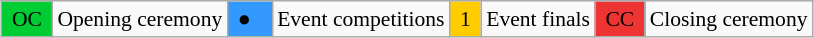<table class="wikitable" style="margin:0.5em auto; font-size:90%;position:relative;">
<tr>
<td bgcolor="#00cc33"> OC </td>
<td>Opening ceremony</td>
<td bgcolor="#3399ff"> ●  </td>
<td>Event competitions</td>
<td bgcolor="#ffcc00"> 1 </td>
<td>Event finals</td>
<td bgcolor=" #ee3333"> CC </td>
<td>Closing ceremony</td>
</tr>
</table>
